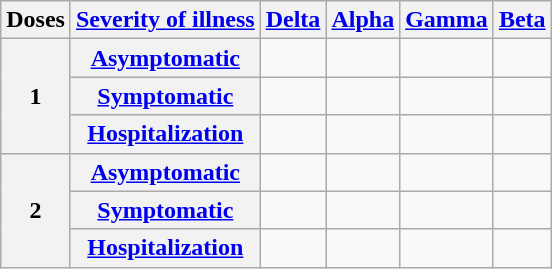<table class="wikitable">
<tr>
<th>Doses</th>
<th><a href='#'>Severity of illness</a></th>
<th><a href='#'>Delta</a></th>
<th><a href='#'>Alpha</a></th>
<th><a href='#'>Gamma</a></th>
<th><a href='#'>Beta</a></th>
</tr>
<tr>
<th rowspan="3">1</th>
<th><a href='#'>Asymptomatic</a></th>
<td></td>
<td></td>
<td></td>
<td></td>
</tr>
<tr>
<th><a href='#'>Symptomatic</a></th>
<td></td>
<td></td>
<td></td>
<td></td>
</tr>
<tr>
<th><a href='#'>Hospitalization</a></th>
<td></td>
<td></td>
<td></td>
<td></td>
</tr>
<tr>
<th rowspan="3">2</th>
<th><a href='#'>Asymptomatic</a></th>
<td></td>
<td></td>
<td></td>
<td></td>
</tr>
<tr>
<th><a href='#'>Symptomatic</a></th>
<td></td>
<td></td>
<td></td>
<td></td>
</tr>
<tr>
<th><a href='#'>Hospitalization</a></th>
<td></td>
<td></td>
<td></td>
<td></td>
</tr>
</table>
